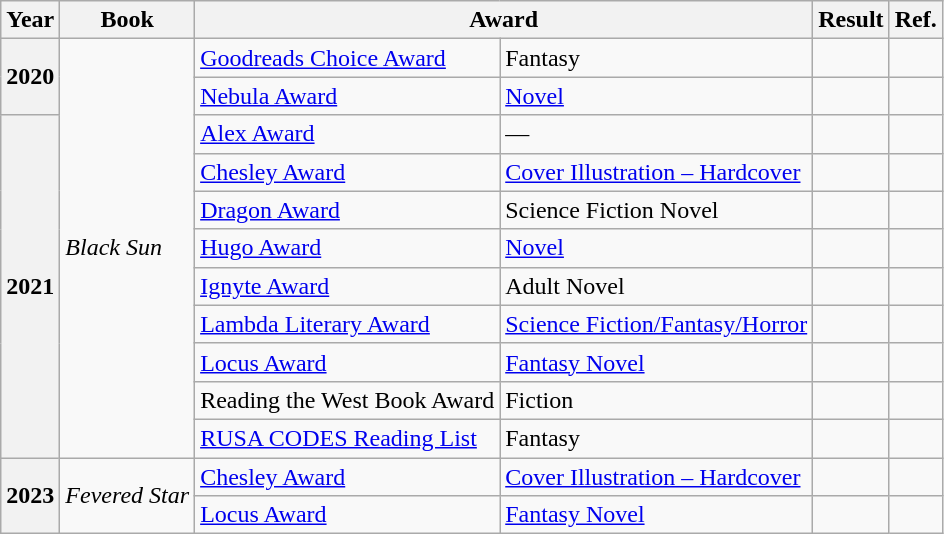<table class="wikitable sortable">
<tr>
<th>Year</th>
<th>Book</th>
<th colspan="2">Award</th>
<th>Result</th>
<th>Ref.</th>
</tr>
<tr>
<th rowspan="2">2020</th>
<td rowspan="11"><em>Black Sun</em></td>
<td><a href='#'>Goodreads Choice Award</a></td>
<td>Fantasy</td>
<td></td>
<td></td>
</tr>
<tr>
<td><a href='#'>Nebula Award</a></td>
<td><a href='#'>Novel</a></td>
<td></td>
<td></td>
</tr>
<tr>
<th rowspan="9">2021</th>
<td><a href='#'>Alex Award</a></td>
<td>—</td>
<td></td>
<td></td>
</tr>
<tr>
<td><a href='#'>Chesley Award</a></td>
<td><a href='#'>Cover Illustration – Hardcover</a></td>
<td></td>
<td></td>
</tr>
<tr>
<td><a href='#'>Dragon Award</a></td>
<td>Science Fiction Novel</td>
<td></td>
<td></td>
</tr>
<tr>
<td><a href='#'>Hugo Award</a></td>
<td><a href='#'>Novel</a></td>
<td></td>
<td></td>
</tr>
<tr>
<td><a href='#'>Ignyte Award</a></td>
<td>Adult Novel</td>
<td></td>
<td></td>
</tr>
<tr>
<td><a href='#'>Lambda Literary Award</a></td>
<td><a href='#'>Science Fiction/Fantasy/Horror</a></td>
<td></td>
<td></td>
</tr>
<tr>
<td><a href='#'>Locus Award</a></td>
<td><a href='#'>Fantasy Novel</a></td>
<td></td>
<td></td>
</tr>
<tr>
<td>Reading the West Book Award</td>
<td>Fiction</td>
<td></td>
<td></td>
</tr>
<tr>
<td><a href='#'>RUSA CODES Reading List</a></td>
<td>Fantasy</td>
<td></td>
<td></td>
</tr>
<tr>
<th rowspan="2">2023</th>
<td rowspan="2"><em>Fevered Star</em></td>
<td><a href='#'>Chesley Award</a></td>
<td><a href='#'>Cover Illustration – Hardcover</a></td>
<td></td>
<td></td>
</tr>
<tr>
<td><a href='#'>Locus Award</a></td>
<td><a href='#'>Fantasy Novel</a></td>
<td></td>
<td></td>
</tr>
</table>
